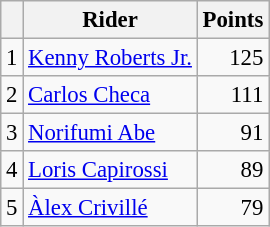<table class="wikitable" style="font-size: 95%;">
<tr>
<th></th>
<th>Rider</th>
<th>Points</th>
</tr>
<tr>
<td align=center>1</td>
<td> <a href='#'>Kenny Roberts Jr.</a></td>
<td align=right>125</td>
</tr>
<tr>
<td align=center>2</td>
<td> <a href='#'>Carlos Checa</a></td>
<td align=right>111</td>
</tr>
<tr>
<td align=center>3</td>
<td> <a href='#'>Norifumi Abe</a></td>
<td align=right>91</td>
</tr>
<tr>
<td align=center>4</td>
<td> <a href='#'>Loris Capirossi</a></td>
<td align=right>89</td>
</tr>
<tr>
<td align=center>5</td>
<td> <a href='#'>Àlex Crivillé</a></td>
<td align=right>79</td>
</tr>
</table>
